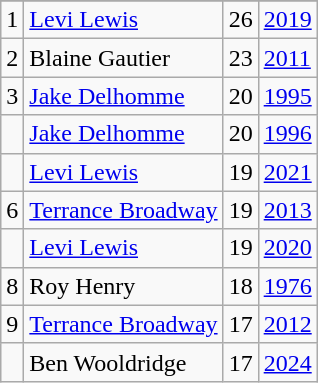<table class="wikitable">
<tr>
</tr>
<tr>
<td>1</td>
<td><a href='#'>Levi Lewis</a></td>
<td>26</td>
<td><a href='#'>2019</a></td>
</tr>
<tr>
<td>2</td>
<td>Blaine Gautier</td>
<td>23</td>
<td><a href='#'>2011</a></td>
</tr>
<tr>
<td>3</td>
<td><a href='#'>Jake Delhomme</a></td>
<td>20</td>
<td><a href='#'>1995</a></td>
</tr>
<tr>
<td></td>
<td><a href='#'>Jake Delhomme</a></td>
<td>20</td>
<td><a href='#'>1996</a></td>
</tr>
<tr>
<td></td>
<td><a href='#'>Levi Lewis</a></td>
<td>19</td>
<td><a href='#'>2021</a></td>
</tr>
<tr>
<td>6</td>
<td><a href='#'>Terrance Broadway</a></td>
<td>19</td>
<td><a href='#'>2013</a></td>
</tr>
<tr>
<td></td>
<td><a href='#'>Levi Lewis</a></td>
<td>19</td>
<td><a href='#'>2020</a></td>
</tr>
<tr>
<td>8</td>
<td>Roy Henry</td>
<td>18</td>
<td><a href='#'>1976</a></td>
</tr>
<tr>
<td>9</td>
<td><a href='#'>Terrance Broadway</a></td>
<td>17</td>
<td><a href='#'>2012</a></td>
</tr>
<tr>
<td></td>
<td>Ben Wooldridge</td>
<td>17</td>
<td><a href='#'>2024</a></td>
</tr>
</table>
